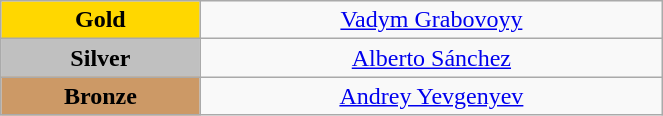<table class="wikitable" style="text-align:center; " width="35%">
<tr>
<td bgcolor="gold"><strong>Gold</strong></td>
<td><a href='#'>Vadym Grabovoyy</a><br>  <small><em></em></small></td>
</tr>
<tr>
<td bgcolor="silver"><strong>Silver</strong></td>
<td><a href='#'>Alberto Sánchez</a><br>  <small><em></em></small></td>
</tr>
<tr>
<td bgcolor="CC9966"><strong>Bronze</strong></td>
<td><a href='#'>Andrey Yevgenyev</a><br>  <small><em></em></small></td>
</tr>
</table>
